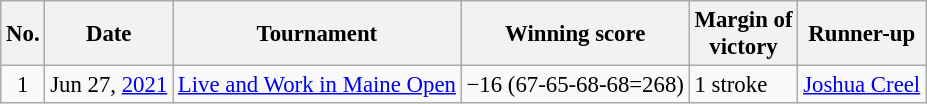<table class="wikitable" style="font-size:95%;">
<tr>
<th>No.</th>
<th>Date</th>
<th>Tournament</th>
<th>Winning score</th>
<th>Margin of<br>victory</th>
<th>Runner-up</th>
</tr>
<tr>
<td align=center>1</td>
<td align=right>Jun 27, <a href='#'>2021</a></td>
<td><a href='#'>Live and Work in Maine Open</a></td>
<td>−16 (67-65-68-68=268)</td>
<td>1 stroke</td>
<td> <a href='#'>Joshua Creel</a></td>
</tr>
</table>
